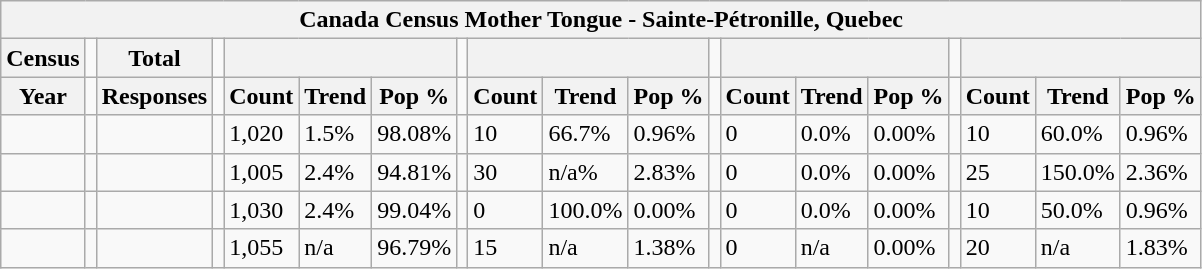<table class="wikitable">
<tr>
<th colspan="19">Canada Census Mother Tongue - Sainte-Pétronille, Quebec</th>
</tr>
<tr>
<th>Census</th>
<td></td>
<th>Total</th>
<td colspan="1"></td>
<th colspan="3"></th>
<td colspan="1"></td>
<th colspan="3"></th>
<td colspan="1"></td>
<th colspan="3"></th>
<td colspan="1"></td>
<th colspan="3"></th>
</tr>
<tr>
<th>Year</th>
<td></td>
<th>Responses</th>
<td></td>
<th>Count</th>
<th>Trend</th>
<th>Pop %</th>
<td></td>
<th>Count</th>
<th>Trend</th>
<th>Pop %</th>
<td></td>
<th>Count</th>
<th>Trend</th>
<th>Pop %</th>
<td></td>
<th>Count</th>
<th>Trend</th>
<th>Pop %</th>
</tr>
<tr>
<td></td>
<td></td>
<td></td>
<td></td>
<td>1,020</td>
<td> 1.5%</td>
<td>98.08%</td>
<td></td>
<td>10</td>
<td> 66.7%</td>
<td>0.96%</td>
<td></td>
<td>0</td>
<td> 0.0%</td>
<td>0.00%</td>
<td></td>
<td>10</td>
<td> 60.0%</td>
<td>0.96%</td>
</tr>
<tr>
<td></td>
<td></td>
<td></td>
<td></td>
<td>1,005</td>
<td> 2.4%</td>
<td>94.81%</td>
<td></td>
<td>30</td>
<td> n/a%</td>
<td>2.83%</td>
<td></td>
<td>0</td>
<td> 0.0%</td>
<td>0.00%</td>
<td></td>
<td>25</td>
<td> 150.0%</td>
<td>2.36%</td>
</tr>
<tr>
<td></td>
<td></td>
<td></td>
<td></td>
<td>1,030</td>
<td> 2.4%</td>
<td>99.04%</td>
<td></td>
<td>0</td>
<td> 100.0%</td>
<td>0.00%</td>
<td></td>
<td>0</td>
<td> 0.0%</td>
<td>0.00%</td>
<td></td>
<td>10</td>
<td> 50.0%</td>
<td>0.96%</td>
</tr>
<tr>
<td></td>
<td></td>
<td></td>
<td></td>
<td>1,055</td>
<td>n/a</td>
<td>96.79%</td>
<td></td>
<td>15</td>
<td>n/a</td>
<td>1.38%</td>
<td></td>
<td>0</td>
<td>n/a</td>
<td>0.00%</td>
<td></td>
<td>20</td>
<td>n/a</td>
<td>1.83%</td>
</tr>
</table>
